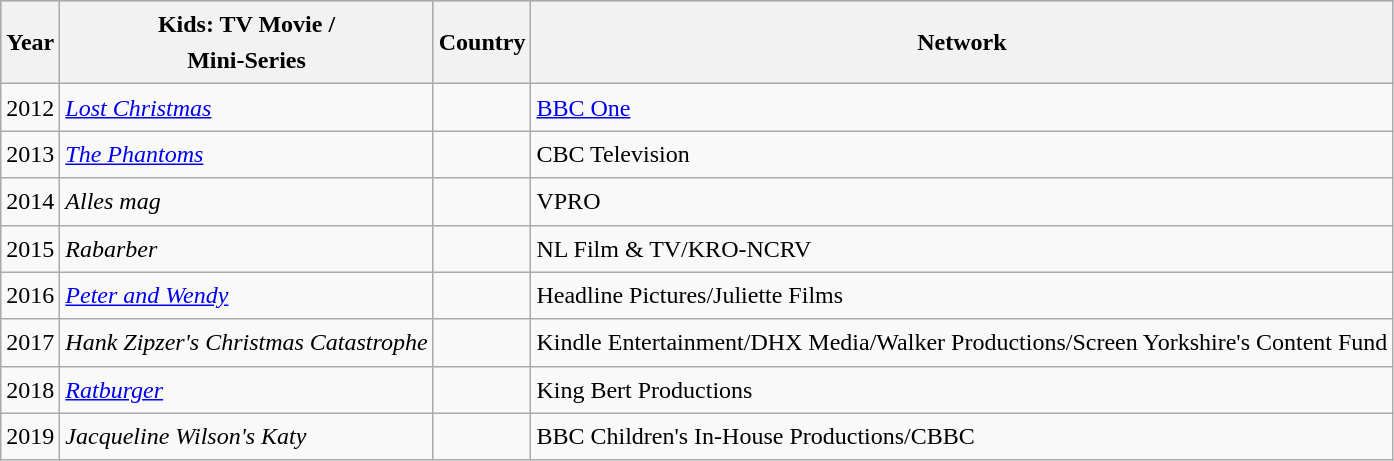<table class="wikitable" style="font-size:1.00em; line-height:1.5em;">
<tr style="background:#b0c4de; text-align:center;">
<th>Year</th>
<th>Kids: TV Movie /<br> Mini-Series</th>
<th>Country</th>
<th>Network</th>
</tr>
<tr>
<td>2012</td>
<td><em><a href='#'>Lost Christmas</a></em></td>
<td></td>
<td><a href='#'>BBC One</a></td>
</tr>
<tr>
<td>2013</td>
<td><em><a href='#'>The Phantoms</a></em></td>
<td></td>
<td>CBC Television</td>
</tr>
<tr>
<td>2014</td>
<td><em>Alles mag</em></td>
<td></td>
<td>VPRO</td>
</tr>
<tr>
<td>2015</td>
<td><em>Rabarber</em></td>
<td></td>
<td>NL Film & TV/KRO-NCRV</td>
</tr>
<tr>
<td>2016</td>
<td><em><a href='#'>Peter and Wendy</a></em></td>
<td></td>
<td>Headline Pictures/Juliette Films</td>
</tr>
<tr>
<td>2017</td>
<td><em>Hank Zipzer's Christmas Catastrophe</em></td>
<td></td>
<td>Kindle Entertainment/DHX Media/Walker Productions/Screen Yorkshire's Content Fund</td>
</tr>
<tr>
<td>2018</td>
<td><em><a href='#'>Ratburger</a></em></td>
<td></td>
<td>King Bert Productions</td>
</tr>
<tr>
<td>2019</td>
<td><em>Jacqueline Wilson's Katy</em></td>
<td></td>
<td>BBC Children's In-House Productions/CBBC</td>
</tr>
</table>
